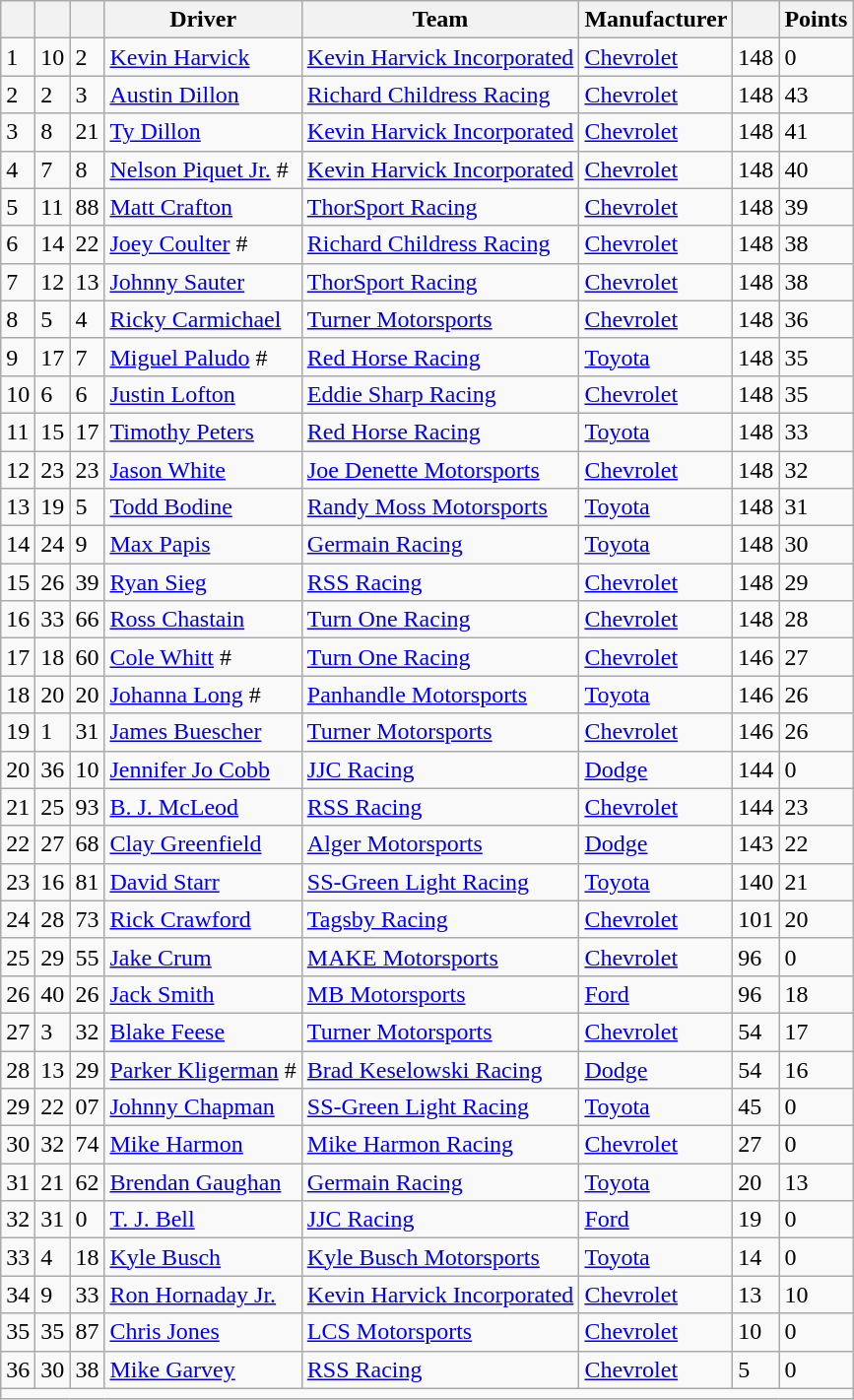<table class="wikitable" border="1">
<tr>
<th scope="col"></th>
<th scope="col"></th>
<th scope="col"></th>
<th scope="col">Driver</th>
<th scope="col">Team</th>
<th scope="col">Manufacturer</th>
<th scope="col"></th>
<th scope="col">Points</th>
</tr>
<tr>
<td scope="row">1</td>
<td>10</td>
<td>2</td>
<td><a href='#'>Kevin Harvick</a></td>
<td><a href='#'>Kevin Harvick Incorporated</a></td>
<td><a href='#'>Chevrolet</a></td>
<td>148</td>
<td>0</td>
</tr>
<tr>
<td scope="row">2</td>
<td>2</td>
<td>3</td>
<td><a href='#'>Austin Dillon</a></td>
<td><a href='#'>Richard Childress Racing</a></td>
<td><a href='#'>Chevrolet</a></td>
<td>148</td>
<td>43</td>
</tr>
<tr>
<td scope="row">3</td>
<td>8</td>
<td>21</td>
<td><a href='#'>Ty Dillon</a></td>
<td><a href='#'>Kevin Harvick Incorporated</a></td>
<td><a href='#'>Chevrolet</a></td>
<td>148</td>
<td>41</td>
</tr>
<tr>
<td scope="row">4</td>
<td>7</td>
<td>8</td>
<td><a href='#'>Nelson Piquet Jr.</a> #</td>
<td><a href='#'>Kevin Harvick Incorporated</a></td>
<td><a href='#'>Chevrolet</a></td>
<td>148</td>
<td>40</td>
</tr>
<tr>
<td scope="row">5</td>
<td>11</td>
<td>88</td>
<td><a href='#'>Matt Crafton</a></td>
<td><a href='#'>ThorSport Racing</a></td>
<td><a href='#'>Chevrolet</a></td>
<td>148</td>
<td>39</td>
</tr>
<tr>
<td scope="row">6</td>
<td>14</td>
<td>22</td>
<td><a href='#'>Joey Coulter</a> #</td>
<td><a href='#'>Richard Childress Racing</a></td>
<td><a href='#'>Chevrolet</a></td>
<td>148</td>
<td>38</td>
</tr>
<tr>
<td scope="row">7</td>
<td>12</td>
<td>13</td>
<td><a href='#'>Johnny Sauter</a></td>
<td><a href='#'>ThorSport Racing</a></td>
<td><a href='#'>Chevrolet</a></td>
<td>148</td>
<td>38</td>
</tr>
<tr>
<td scope="row">8</td>
<td>5</td>
<td>4</td>
<td><a href='#'>Ricky Carmichael</a></td>
<td><a href='#'>Turner Motorsports</a></td>
<td><a href='#'>Chevrolet</a></td>
<td>148</td>
<td>36</td>
</tr>
<tr>
<td scope="row">9</td>
<td>17</td>
<td>7</td>
<td><a href='#'>Miguel Paludo</a> #</td>
<td><a href='#'>Red Horse Racing</a></td>
<td><a href='#'>Toyota</a></td>
<td>148</td>
<td>35</td>
</tr>
<tr>
<td scope="row">10</td>
<td>6</td>
<td>6</td>
<td><a href='#'>Justin Lofton</a></td>
<td><a href='#'>Eddie Sharp Racing</a></td>
<td><a href='#'>Chevrolet</a></td>
<td>148</td>
<td>35</td>
</tr>
<tr>
<td scope="row">11</td>
<td>15</td>
<td>17</td>
<td><a href='#'>Timothy Peters</a></td>
<td><a href='#'>Red Horse Racing</a></td>
<td><a href='#'>Toyota</a></td>
<td>148</td>
<td>33</td>
</tr>
<tr>
<td scope="row">12</td>
<td>23</td>
<td>23</td>
<td><a href='#'>Jason White</a></td>
<td><a href='#'>Joe Denette Motorsports</a></td>
<td><a href='#'>Chevrolet</a></td>
<td>148</td>
<td>32</td>
</tr>
<tr>
<td scope="row">13</td>
<td>19</td>
<td>5</td>
<td><a href='#'>Todd Bodine</a></td>
<td><a href='#'>Randy Moss Motorsports</a></td>
<td><a href='#'>Toyota</a></td>
<td>148</td>
<td>31</td>
</tr>
<tr>
<td scope="row">14</td>
<td>24</td>
<td>9</td>
<td><a href='#'>Max Papis</a></td>
<td><a href='#'>Germain Racing</a></td>
<td><a href='#'>Toyota</a></td>
<td>148</td>
<td>30</td>
</tr>
<tr>
<td scope="row">15</td>
<td>26</td>
<td>39</td>
<td><a href='#'>Ryan Sieg</a></td>
<td><a href='#'>RSS Racing</a></td>
<td><a href='#'>Chevrolet</a></td>
<td>148</td>
<td>29</td>
</tr>
<tr>
<td scope="row">16</td>
<td>33</td>
<td>66</td>
<td><a href='#'>Ross Chastain</a></td>
<td><a href='#'>Turn One Racing</a></td>
<td><a href='#'>Chevrolet</a></td>
<td>148</td>
<td>28</td>
</tr>
<tr>
<td scope="row">17</td>
<td>18</td>
<td>60</td>
<td><a href='#'>Cole Whitt</a> #</td>
<td><a href='#'>Turn One Racing</a></td>
<td><a href='#'>Chevrolet</a></td>
<td>146</td>
<td>27</td>
</tr>
<tr>
<td scope="row">18</td>
<td>20</td>
<td>20</td>
<td><a href='#'>Johanna Long</a> #</td>
<td><a href='#'>Panhandle Motorsports</a></td>
<td><a href='#'>Toyota</a></td>
<td>146</td>
<td>26</td>
</tr>
<tr>
<td scope="row">19</td>
<td>1</td>
<td>31</td>
<td><a href='#'>James Buescher</a></td>
<td><a href='#'>Turner Motorsports</a></td>
<td><a href='#'>Chevrolet</a></td>
<td>146</td>
<td>26</td>
</tr>
<tr>
<td scope="row">20</td>
<td>36</td>
<td>10</td>
<td><a href='#'>Jennifer Jo Cobb</a></td>
<td><a href='#'>JJC Racing</a></td>
<td><a href='#'>Dodge</a></td>
<td>144</td>
<td>0</td>
</tr>
<tr>
<td scope="row">21</td>
<td>25</td>
<td>93</td>
<td><a href='#'>B. J. McLeod</a></td>
<td><a href='#'>RSS Racing</a></td>
<td><a href='#'>Chevrolet</a></td>
<td>144</td>
<td>23</td>
</tr>
<tr>
<td scope="row">22</td>
<td>27</td>
<td>68</td>
<td><a href='#'>Clay Greenfield</a></td>
<td><a href='#'>Alger Motorsports</a></td>
<td><a href='#'>Dodge</a></td>
<td>143</td>
<td>22</td>
</tr>
<tr>
<td scope="row">23</td>
<td>16</td>
<td>81</td>
<td><a href='#'>David Starr</a></td>
<td><a href='#'>SS-Green Light Racing</a></td>
<td><a href='#'>Toyota</a></td>
<td>140</td>
<td>21</td>
</tr>
<tr>
<td scope="row">24</td>
<td>28</td>
<td>73</td>
<td><a href='#'>Rick Crawford</a></td>
<td><a href='#'>Tagsby Racing</a></td>
<td><a href='#'>Chevrolet</a></td>
<td>101</td>
<td>20</td>
</tr>
<tr>
<td scope="row">25</td>
<td>29</td>
<td>55</td>
<td><a href='#'>Jake Crum</a></td>
<td><a href='#'>MAKE Motorsports</a></td>
<td><a href='#'>Chevrolet</a></td>
<td>96</td>
<td>0</td>
</tr>
<tr>
<td scope="row">26</td>
<td>40</td>
<td>26</td>
<td><a href='#'>Jack Smith</a></td>
<td><a href='#'>MB Motorsports</a></td>
<td><a href='#'>Ford</a></td>
<td>96</td>
<td>18</td>
</tr>
<tr>
<td scope="row">27</td>
<td>3</td>
<td>32</td>
<td><a href='#'>Blake Feese</a></td>
<td><a href='#'>Turner Motorsports</a></td>
<td><a href='#'>Chevrolet</a></td>
<td>54</td>
<td>17</td>
</tr>
<tr>
<td scope="row">28</td>
<td>13</td>
<td>29</td>
<td><a href='#'>Parker Kligerman</a> #</td>
<td><a href='#'>Brad Keselowski Racing</a></td>
<td><a href='#'>Dodge</a></td>
<td>54</td>
<td>16</td>
</tr>
<tr>
<td scope="row">29</td>
<td>22</td>
<td>07</td>
<td><a href='#'>Johnny Chapman</a></td>
<td><a href='#'>SS-Green Light Racing</a></td>
<td><a href='#'>Toyota</a></td>
<td>45</td>
<td>0</td>
</tr>
<tr>
<td scope="row">30</td>
<td>32</td>
<td>74</td>
<td><a href='#'>Mike Harmon</a></td>
<td><a href='#'>Mike Harmon Racing</a></td>
<td><a href='#'>Chevrolet</a></td>
<td>27</td>
<td>0</td>
</tr>
<tr>
<td scope="row">31</td>
<td>21</td>
<td>62</td>
<td><a href='#'>Brendan Gaughan</a></td>
<td><a href='#'>Germain Racing</a></td>
<td><a href='#'>Toyota</a></td>
<td>20</td>
<td>13</td>
</tr>
<tr>
<td scope="row">32</td>
<td>31</td>
<td>0</td>
<td><a href='#'>T. J. Bell</a></td>
<td><a href='#'>JJC Racing</a></td>
<td><a href='#'>Ford</a></td>
<td>19</td>
<td>0</td>
</tr>
<tr>
<td scope="row">33</td>
<td>4</td>
<td>18</td>
<td><a href='#'>Kyle Busch</a></td>
<td><a href='#'>Kyle Busch Motorsports</a></td>
<td><a href='#'>Toyota</a></td>
<td>14</td>
<td>0</td>
</tr>
<tr>
<td scope="row">34</td>
<td>9</td>
<td>33</td>
<td><a href='#'>Ron Hornaday Jr.</a></td>
<td><a href='#'>Kevin Harvick Incorporated</a></td>
<td><a href='#'>Chevrolet</a></td>
<td>13</td>
<td>10</td>
</tr>
<tr>
<td scope="row">35</td>
<td>35</td>
<td>87</td>
<td><a href='#'>Chris Jones</a></td>
<td><a href='#'>LCS Motorsports</a></td>
<td><a href='#'>Chevrolet</a></td>
<td>10</td>
<td>0</td>
</tr>
<tr>
<td scope="row">36</td>
<td>30</td>
<td>38</td>
<td><a href='#'>Mike Garvey</a></td>
<td><a href='#'>RSS Racing</a></td>
<td><a href='#'>Chevrolet</a></td>
<td>5</td>
<td>0</td>
</tr>
<tr class="sortbottom">
<td colspan="9"></td>
</tr>
</table>
